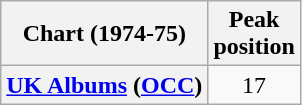<table class="wikitable plainrowheaders">
<tr>
<th scope="col">Chart (1974-75)</th>
<th scope="col">Peak<br>position</th>
</tr>
<tr>
<th scope="row"><a href='#'>UK Albums</a> (<a href='#'>OCC</a>)</th>
<td align="center">17</td>
</tr>
</table>
